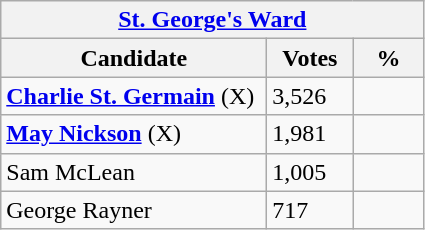<table class="wikitable">
<tr>
<th colspan="3"><a href='#'>St. George's Ward</a></th>
</tr>
<tr>
<th style="width: 170px">Candidate</th>
<th style="width: 50px">Votes</th>
<th style="width: 40px">%</th>
</tr>
<tr>
<td><strong><a href='#'>Charlie St. Germain</a></strong> (X)</td>
<td>3,526</td>
<td></td>
</tr>
<tr>
<td><strong><a href='#'>May Nickson</a></strong> (X)</td>
<td>1,981</td>
<td></td>
</tr>
<tr>
<td>Sam McLean</td>
<td>1,005</td>
<td></td>
</tr>
<tr>
<td>George Rayner</td>
<td>717</td>
<td></td>
</tr>
</table>
